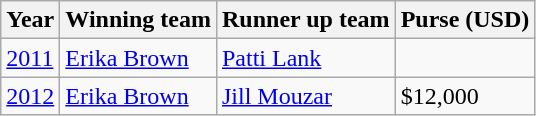<table class="wikitable">
<tr>
<th>Year</th>
<th>Winning team</th>
<th>Runner up team</th>
<th>Purse (USD)</th>
</tr>
<tr>
<td><a href='#'>2011</a></td>
<td> <a href='#'>Erika Brown</a></td>
<td> <a href='#'>Patti Lank</a></td>
<td></td>
</tr>
<tr>
<td><a href='#'>2012</a></td>
<td> <a href='#'>Erika Brown</a></td>
<td> <a href='#'>Jill Mouzar</a></td>
<td>$12,000</td>
</tr>
</table>
